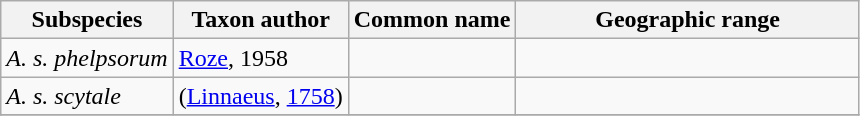<table class="wikitable">
<tr>
<th>Subspecies</th>
<th>Taxon author</th>
<th>Common name</th>
<th>Geographic range</th>
</tr>
<tr>
<td><em>A. s. phelpsorum</em></td>
<td><a href='#'>Roze</a>, 1958</td>
<td></td>
<td style="width:40%"></td>
</tr>
<tr>
<td><em>A. s. scytale</em></td>
<td>(<a href='#'>Linnaeus</a>, <a href='#'>1758</a>)</td>
<td></td>
<td></td>
</tr>
<tr>
</tr>
</table>
